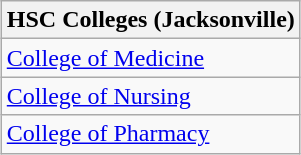<table class="wikitable" style="float:center; margin:9px; border:1px solid;">
<tr>
<th colspan="20" bgcolor="blue">HSC Colleges (Jacksonville)</th>
</tr>
<tr>
<td><a href='#'>College of Medicine</a></td>
</tr>
<tr>
<td><a href='#'>College of Nursing</a></td>
</tr>
<tr>
<td><a href='#'>College of Pharmacy</a></td>
</tr>
</table>
